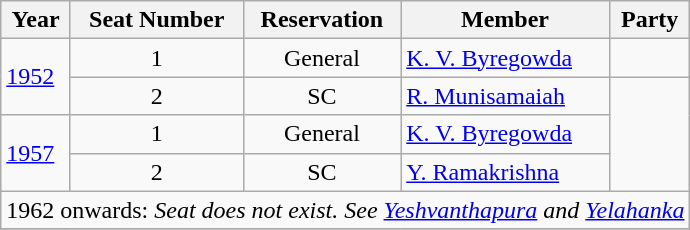<table class="wikitable sortable">
<tr>
<th>Year</th>
<th>Seat Number</th>
<th>Reservation</th>
<th>Member</th>
<th colspan="2">Party</th>
</tr>
<tr>
<td rowspan="2"><a href='#'>1952</a></td>
<td align="center">1</td>
<td align="center">General</td>
<td><a href='#'>K. V. Byregowda</a></td>
<td></td>
</tr>
<tr>
<td align="center">2</td>
<td align="center">SC</td>
<td><a href='#'>R. Munisamaiah</a></td>
</tr>
<tr>
<td rowspan="2"><a href='#'>1957</a></td>
<td align="center">1</td>
<td align="center">General</td>
<td><a href='#'>K. V. Byregowda</a></td>
</tr>
<tr>
<td align="center">2</td>
<td align="center">SC</td>
<td><a href='#'>Y. Ramakrishna</a></td>
</tr>
<tr>
<td colspan="6" align="center">1962 onwards: <em>Seat does not exist. See <a href='#'>Yeshvanthapura</a> and <a href='#'>Yelahanka</a></em></td>
</tr>
<tr>
</tr>
</table>
